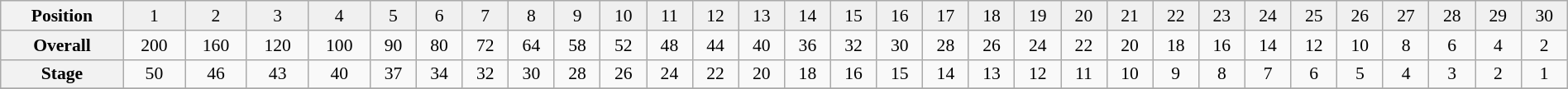<table class="wikitable" style="font-size:90%; text-align:center; width:100%">
<tr bgcolor="#F0F0F0">
<th>Position</th>
<td>1</td>
<td>2</td>
<td>3</td>
<td>4</td>
<td>5</td>
<td>6</td>
<td>7</td>
<td>8</td>
<td>9</td>
<td>10</td>
<td>11</td>
<td>12</td>
<td>13</td>
<td>14</td>
<td>15</td>
<td>16</td>
<td>17</td>
<td>18</td>
<td>19</td>
<td>20</td>
<td>21</td>
<td>22</td>
<td>23</td>
<td>24</td>
<td>25</td>
<td>26</td>
<td>27</td>
<td>28</td>
<td>29</td>
<td>30</td>
</tr>
<tr>
<th>Overall</th>
<td>200</td>
<td>160</td>
<td>120</td>
<td>100</td>
<td>90</td>
<td>80</td>
<td>72</td>
<td>64</td>
<td>58</td>
<td>52</td>
<td>48</td>
<td>44</td>
<td>40</td>
<td>36</td>
<td>32</td>
<td>30</td>
<td>28</td>
<td>26</td>
<td>24</td>
<td>22</td>
<td>20</td>
<td>18</td>
<td>16</td>
<td>14</td>
<td>12</td>
<td>10</td>
<td>8</td>
<td>6</td>
<td>4</td>
<td>2</td>
</tr>
<tr>
<th>Stage</th>
<td>50</td>
<td>46</td>
<td>43</td>
<td>40</td>
<td>37</td>
<td>34</td>
<td>32</td>
<td>30</td>
<td>28</td>
<td>26</td>
<td>24</td>
<td>22</td>
<td>20</td>
<td>18</td>
<td>16</td>
<td>15</td>
<td>14</td>
<td>13</td>
<td>12</td>
<td>11</td>
<td>10</td>
<td>9</td>
<td>8</td>
<td>7</td>
<td>6</td>
<td>5</td>
<td>4</td>
<td>3</td>
<td>2</td>
<td>1</td>
</tr>
<tr>
</tr>
</table>
